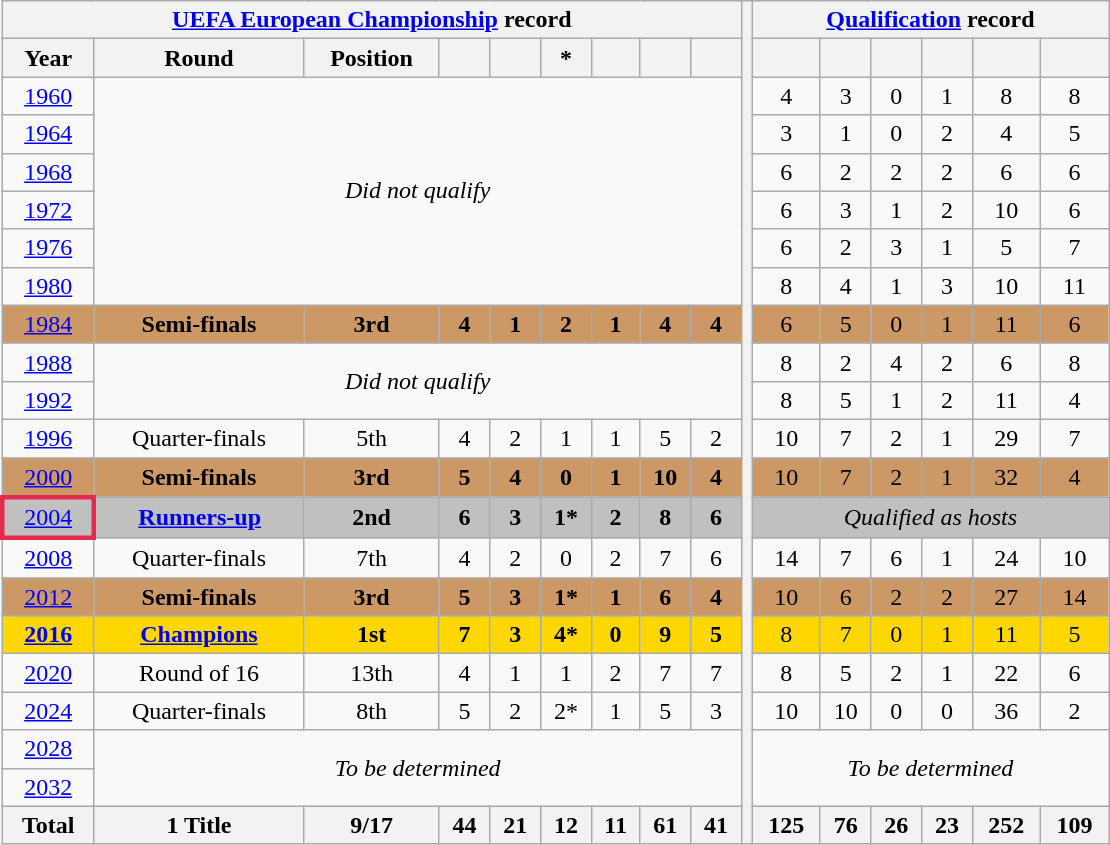<table class="wikitable" style="text-align: center;">
<tr>
<th colspan="9"><a href='#'>UEFA European Championship</a> record</th>
<th style="width:1%;" rowspan="22"></th>
<th colspan="6"><a href='#'>Qualification</a> record</th>
</tr>
<tr>
<th>Year</th>
<th>Round</th>
<th>Position</th>
<th></th>
<th></th>
<th>*</th>
<th></th>
<th></th>
<th></th>
<th></th>
<th></th>
<th></th>
<th></th>
<th></th>
<th></th>
</tr>
<tr>
<td> <a href='#'>1960</a></td>
<td colspan=8 rowspan=6><em>Did not qualify</em></td>
<td>4</td>
<td>3</td>
<td>0</td>
<td>1</td>
<td>8</td>
<td>8</td>
</tr>
<tr>
<td> <a href='#'>1964</a></td>
<td>3</td>
<td>1</td>
<td>0</td>
<td>2</td>
<td>4</td>
<td>5</td>
</tr>
<tr>
<td> <a href='#'>1968</a></td>
<td>6</td>
<td>2</td>
<td>2</td>
<td>2</td>
<td>6</td>
<td>6</td>
</tr>
<tr>
<td> <a href='#'>1972</a></td>
<td>6</td>
<td>3</td>
<td>1</td>
<td>2</td>
<td>10</td>
<td>6</td>
</tr>
<tr>
<td> <a href='#'>1976</a></td>
<td>6</td>
<td>2</td>
<td>3</td>
<td>1</td>
<td>5</td>
<td>7</td>
</tr>
<tr>
<td> <a href='#'>1980</a></td>
<td>8</td>
<td>4</td>
<td>1</td>
<td>3</td>
<td>10</td>
<td>11</td>
</tr>
<tr style="background:#cc9966">
<td> <a href='#'>1984</a></td>
<td><strong>Semi-finals</strong></td>
<td><strong>3rd</strong></td>
<td><strong>4</strong></td>
<td><strong>1</strong></td>
<td><strong>2</strong></td>
<td><strong>1</strong></td>
<td><strong>4</strong></td>
<td><strong>4</strong></td>
<td>6</td>
<td>5</td>
<td>0</td>
<td>1</td>
<td>11</td>
<td>6</td>
</tr>
<tr>
<td> <a href='#'>1988</a></td>
<td rowspan=2 colspan=8><em>Did not qualify</em></td>
<td>8</td>
<td>2</td>
<td>4</td>
<td>2</td>
<td>6</td>
<td>8</td>
</tr>
<tr>
<td> <a href='#'>1992</a></td>
<td>8</td>
<td>5</td>
<td>1</td>
<td>2</td>
<td>11</td>
<td>4</td>
</tr>
<tr>
<td> <a href='#'>1996</a></td>
<td>Quarter-finals</td>
<td>5th</td>
<td>4</td>
<td>2</td>
<td>1</td>
<td>1</td>
<td>5</td>
<td>2</td>
<td>10</td>
<td>7</td>
<td>2</td>
<td>1</td>
<td>29</td>
<td>7</td>
</tr>
<tr style="background:#cc9966">
<td>  <a href='#'>2000</a></td>
<td><strong>Semi-finals</strong></td>
<td><strong>3rd</strong></td>
<td><strong>5</strong></td>
<td><strong>4</strong></td>
<td><strong>0</strong></td>
<td><strong>1</strong></td>
<td><strong>10</strong></td>
<td><strong>4</strong></td>
<td>10</td>
<td>7</td>
<td>2</td>
<td>1</td>
<td>32</td>
<td>4</td>
</tr>
<tr style="background:Silver">
<td style="border:3px solid #e62a4f"> <a href='#'>2004</a></td>
<td><strong><a href='#'>Runners-up</a></strong></td>
<td><strong>2nd</strong></td>
<td><strong>6</strong></td>
<td><strong>3</strong></td>
<td><strong>1*</strong></td>
<td><strong>2</strong></td>
<td><strong>8</strong></td>
<td><strong>6</strong></td>
<td colspan=6><em>Qualified as hosts</em></td>
</tr>
<tr>
<td>  <a href='#'>2008</a></td>
<td>Quarter-finals</td>
<td>7th</td>
<td>4</td>
<td>2</td>
<td>0</td>
<td>2</td>
<td>7</td>
<td>6</td>
<td>14</td>
<td>7</td>
<td>6</td>
<td>1</td>
<td>24</td>
<td>10</td>
</tr>
<tr style="background:#cc9966">
<td>  <a href='#'>2012</a></td>
<td><strong>Semi-finals</strong></td>
<td><strong>3rd</strong></td>
<td><strong>5</strong></td>
<td><strong>3</strong></td>
<td><strong>1*</strong></td>
<td><strong>1</strong></td>
<td><strong>6</strong></td>
<td><strong>4</strong></td>
<td>10</td>
<td>6</td>
<td>2</td>
<td>2</td>
<td>27</td>
<td>14</td>
</tr>
<tr style="background:Gold">
<td> <strong><a href='#'>2016</a></strong></td>
<td><strong><a href='#'>Champions</a></strong></td>
<td><strong>1st</strong></td>
<td><strong>7</strong></td>
<td><strong>3</strong></td>
<td><strong>4*</strong></td>
<td><strong>0</strong></td>
<td><strong>9</strong></td>
<td><strong>5</strong></td>
<td>8</td>
<td>7</td>
<td>0</td>
<td>1</td>
<td>11</td>
<td>5</td>
</tr>
<tr>
<td> <a href='#'>2020</a></td>
<td>Round of 16</td>
<td>13th</td>
<td>4</td>
<td>1</td>
<td>1</td>
<td>2</td>
<td>7</td>
<td>7</td>
<td>8</td>
<td>5</td>
<td>2</td>
<td>1</td>
<td>22</td>
<td>6</td>
</tr>
<tr>
<td> <a href='#'>2024</a></td>
<td>Quarter-finals</td>
<td>8th</td>
<td>5</td>
<td>2</td>
<td>2*</td>
<td>1</td>
<td>5</td>
<td>3</td>
<td>10</td>
<td>10</td>
<td>0</td>
<td>0</td>
<td>36</td>
<td>2</td>
</tr>
<tr>
<td>  <a href='#'>2028</a></td>
<td colspan=8 rowspan=2><em>To be determined</em></td>
<td colspan=6 rowspan=2><em>To be determined</em></td>
</tr>
<tr>
<td>  <a href='#'>2032</a></td>
</tr>
<tr>
<th><strong>Total</strong></th>
<th><strong>1 Title</strong></th>
<th><strong>9/17</strong></th>
<th><strong>44</strong></th>
<th><strong>21</strong></th>
<th><strong>12</strong></th>
<th><strong>11</strong></th>
<th><strong>61</strong></th>
<th><strong>41</strong></th>
<th>125</th>
<th>76</th>
<th>26</th>
<th>23</th>
<th>252</th>
<th>109</th>
</tr>
</table>
